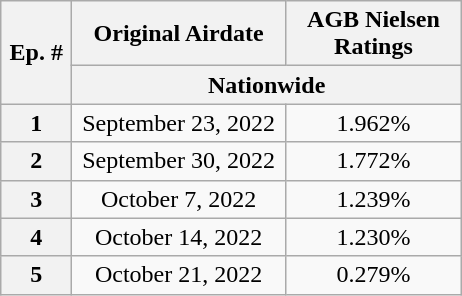<table class="wikitable" style="text-align:center">
<tr>
<th rowspan="2" style="width:40px">Ep. #</th>
<th style="width:135px">Original Airdate</th>
<th width="110">AGB Nielsen Ratings</th>
</tr>
<tr>
<th colspan="2">Nationwide</th>
</tr>
<tr>
<th>1</th>
<td>September 23, 2022</td>
<td>1.962%</td>
</tr>
<tr>
<th>2</th>
<td>September 30, 2022</td>
<td>1.772%</td>
</tr>
<tr>
<th>3</th>
<td>October 7, 2022</td>
<td>1.239%</td>
</tr>
<tr>
<th>4</th>
<td>October 14, 2022</td>
<td>1.230%</td>
</tr>
<tr>
<th>5</th>
<td>October 21, 2022</td>
<td>0.279%</td>
</tr>
</table>
